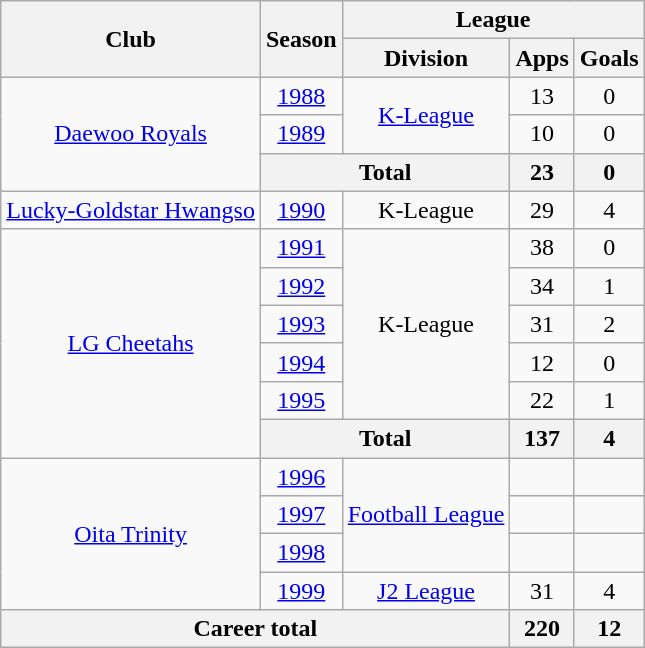<table class="wikitable" style="text-align:center">
<tr>
<th rowspan="2">Club</th>
<th rowspan="2">Season</th>
<th colspan="3">League</th>
</tr>
<tr>
<th>Division</th>
<th>Apps</th>
<th>Goals</th>
</tr>
<tr>
<td rowspan="3"><a href='#'>Daewoo Royals</a></td>
<td><a href='#'>1988</a></td>
<td rowspan="2"><a href='#'>K-League</a></td>
<td>13</td>
<td>0</td>
</tr>
<tr>
<td><a href='#'>1989</a></td>
<td>10</td>
<td>0</td>
</tr>
<tr>
<th colspan="2">Total</th>
<th>23</th>
<th>0</th>
</tr>
<tr>
<td><a href='#'>Lucky-Goldstar Hwangso</a></td>
<td><a href='#'>1990</a></td>
<td>K-League</td>
<td>29</td>
<td>4</td>
</tr>
<tr>
<td rowspan="6"><a href='#'>LG Cheetahs</a></td>
<td><a href='#'>1991</a></td>
<td rowspan="5">K-League</td>
<td>38</td>
<td>0</td>
</tr>
<tr>
<td><a href='#'>1992</a></td>
<td>34</td>
<td>1</td>
</tr>
<tr>
<td><a href='#'>1993</a></td>
<td>31</td>
<td>2</td>
</tr>
<tr>
<td><a href='#'>1994</a></td>
<td>12</td>
<td>0</td>
</tr>
<tr>
<td><a href='#'>1995</a></td>
<td>22</td>
<td>1</td>
</tr>
<tr>
<th colspan="2">Total</th>
<th>137</th>
<th>4</th>
</tr>
<tr>
<td rowspan="4"><a href='#'>Oita Trinity</a></td>
<td><a href='#'>1996</a></td>
<td rowspan="3"><a href='#'>Football League</a></td>
<td></td>
<td></td>
</tr>
<tr>
<td><a href='#'>1997</a></td>
<td></td>
<td></td>
</tr>
<tr>
<td><a href='#'>1998</a></td>
<td></td>
<td></td>
</tr>
<tr>
<td><a href='#'>1999</a></td>
<td><a href='#'>J2 League</a></td>
<td>31</td>
<td>4</td>
</tr>
<tr>
<th colspan="3">Career total</th>
<th>220</th>
<th>12</th>
</tr>
</table>
